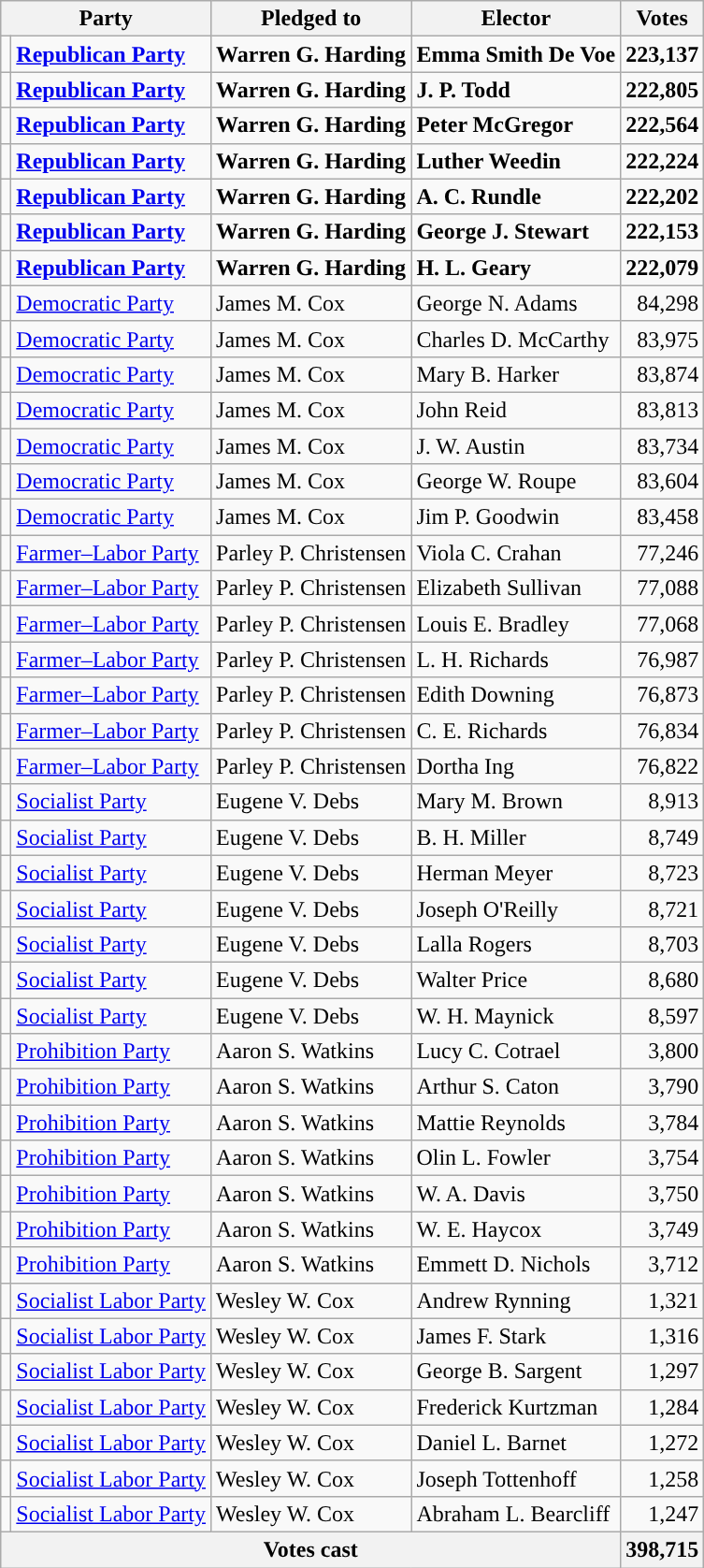<table class="wikitable">
<tr>
<th colspan=2>Party</th>
<th>Pledged to</th>
<th>Elector</th>
<th>Votes</th>
</tr>
<tr style="font-weight:bold">
<td></td>
<td><a href='#'>Republican Party</a></td>
<td>Warren G. Harding</td>
<td>Emma Smith De Voe</td>
<td align="right">223,137</td>
</tr>
<tr style="font-weight:bold">
<td></td>
<td><a href='#'>Republican Party</a></td>
<td>Warren G. Harding</td>
<td>J. P. Todd</td>
<td align="right">222,805</td>
</tr>
<tr style="font-weight:bold">
<td></td>
<td><a href='#'>Republican Party</a></td>
<td>Warren G. Harding</td>
<td>Peter McGregor</td>
<td align="right">222,564</td>
</tr>
<tr style="font-weight:bold">
<td></td>
<td><a href='#'>Republican Party</a></td>
<td>Warren G. Harding</td>
<td>Luther Weedin</td>
<td align="right">222,224</td>
</tr>
<tr style="font-weight:bold">
<td></td>
<td><a href='#'>Republican Party</a></td>
<td>Warren G. Harding</td>
<td>A. C. Rundle</td>
<td align="right">222,202</td>
</tr>
<tr style="font-weight:bold">
<td></td>
<td><a href='#'>Republican Party</a></td>
<td>Warren G. Harding</td>
<td>George J. Stewart</td>
<td align="right">222,153</td>
</tr>
<tr style="font-weight:bold">
<td></td>
<td><a href='#'>Republican Party</a></td>
<td>Warren G. Harding</td>
<td>H. L. Geary</td>
<td align="right">222,079</td>
</tr>
<tr>
<td></td>
<td><a href='#'>Democratic Party</a></td>
<td>James M. Cox</td>
<td>George N. Adams</td>
<td align="right">84,298</td>
</tr>
<tr>
<td></td>
<td><a href='#'>Democratic Party</a></td>
<td>James M. Cox</td>
<td>Charles D. McCarthy</td>
<td align="right">83,975</td>
</tr>
<tr>
<td></td>
<td><a href='#'>Democratic Party</a></td>
<td>James M. Cox</td>
<td>Mary B. Harker</td>
<td align="right">83,874</td>
</tr>
<tr>
<td></td>
<td><a href='#'>Democratic Party</a></td>
<td>James M. Cox</td>
<td>John Reid</td>
<td align="right">83,813</td>
</tr>
<tr>
<td></td>
<td><a href='#'>Democratic Party</a></td>
<td>James M. Cox</td>
<td>J. W. Austin</td>
<td align="right">83,734</td>
</tr>
<tr>
<td></td>
<td><a href='#'>Democratic Party</a></td>
<td>James M. Cox</td>
<td>George W. Roupe</td>
<td align="right">83,604</td>
</tr>
<tr>
<td></td>
<td><a href='#'>Democratic Party</a></td>
<td>James M. Cox</td>
<td>Jim P. Goodwin</td>
<td align="right">83,458</td>
</tr>
<tr>
<td></td>
<td><a href='#'>Farmer–Labor Party</a></td>
<td>Parley P. Christensen</td>
<td>Viola C. Crahan</td>
<td align="right">77,246</td>
</tr>
<tr>
<td></td>
<td><a href='#'>Farmer–Labor Party</a></td>
<td>Parley P. Christensen</td>
<td>Elizabeth Sullivan</td>
<td align="right">77,088</td>
</tr>
<tr>
<td></td>
<td><a href='#'>Farmer–Labor Party</a></td>
<td>Parley P. Christensen</td>
<td>Louis E. Bradley</td>
<td align="right">77,068</td>
</tr>
<tr>
<td></td>
<td><a href='#'>Farmer–Labor Party</a></td>
<td>Parley P. Christensen</td>
<td>L. H. Richards</td>
<td align="right">76,987</td>
</tr>
<tr>
<td></td>
<td><a href='#'>Farmer–Labor Party</a></td>
<td>Parley P. Christensen</td>
<td>Edith Downing</td>
<td align="right">76,873</td>
</tr>
<tr>
<td></td>
<td><a href='#'>Farmer–Labor Party</a></td>
<td>Parley P. Christensen</td>
<td>C. E. Richards</td>
<td align="right">76,834</td>
</tr>
<tr>
<td></td>
<td><a href='#'>Farmer–Labor Party</a></td>
<td>Parley P. Christensen</td>
<td>Dortha Ing</td>
<td align="right">76,822</td>
</tr>
<tr>
<td></td>
<td><a href='#'>Socialist Party</a></td>
<td>Eugene V. Debs</td>
<td>Mary M. Brown</td>
<td align="right">8,913</td>
</tr>
<tr>
<td></td>
<td><a href='#'>Socialist Party</a></td>
<td>Eugene V. Debs</td>
<td>B. H. Miller</td>
<td align="right">8,749</td>
</tr>
<tr>
<td></td>
<td><a href='#'>Socialist Party</a></td>
<td>Eugene V. Debs</td>
<td>Herman Meyer</td>
<td align="right">8,723</td>
</tr>
<tr>
<td></td>
<td><a href='#'>Socialist Party</a></td>
<td>Eugene V. Debs</td>
<td>Joseph O'Reilly</td>
<td align="right">8,721</td>
</tr>
<tr>
<td></td>
<td><a href='#'>Socialist Party</a></td>
<td>Eugene V. Debs</td>
<td>Lalla Rogers</td>
<td align="right">8,703</td>
</tr>
<tr>
<td></td>
<td><a href='#'>Socialist Party</a></td>
<td>Eugene V. Debs</td>
<td>Walter Price</td>
<td align="right">8,680</td>
</tr>
<tr>
<td></td>
<td><a href='#'>Socialist Party</a></td>
<td>Eugene V. Debs</td>
<td>W. H. Maynick</td>
<td align="right">8,597</td>
</tr>
<tr>
<td></td>
<td><a href='#'>Prohibition Party</a></td>
<td>Aaron S. Watkins</td>
<td>Lucy C. Cotrael</td>
<td align="right">3,800</td>
</tr>
<tr>
<td></td>
<td><a href='#'>Prohibition Party</a></td>
<td>Aaron S. Watkins</td>
<td>Arthur S. Caton</td>
<td align="right">3,790</td>
</tr>
<tr>
<td></td>
<td><a href='#'>Prohibition Party</a></td>
<td>Aaron S. Watkins</td>
<td>Mattie Reynolds</td>
<td align="right">3,784</td>
</tr>
<tr>
<td></td>
<td><a href='#'>Prohibition Party</a></td>
<td>Aaron S. Watkins</td>
<td>Olin L. Fowler</td>
<td align="right">3,754</td>
</tr>
<tr>
<td></td>
<td><a href='#'>Prohibition Party</a></td>
<td>Aaron S. Watkins</td>
<td>W. A. Davis</td>
<td align="right">3,750</td>
</tr>
<tr>
<td></td>
<td><a href='#'>Prohibition Party</a></td>
<td>Aaron S. Watkins</td>
<td>W. E. Haycox</td>
<td align="right">3,749</td>
</tr>
<tr>
<td></td>
<td><a href='#'>Prohibition Party</a></td>
<td>Aaron S. Watkins</td>
<td>Emmett D. Nichols</td>
<td align="right">3,712</td>
</tr>
<tr>
<td></td>
<td><a href='#'>Socialist Labor Party</a></td>
<td>Wesley W. Cox</td>
<td>Andrew Rynning</td>
<td align="right">1,321</td>
</tr>
<tr>
<td></td>
<td><a href='#'>Socialist Labor Party</a></td>
<td>Wesley W. Cox</td>
<td>James F. Stark</td>
<td align="right">1,316</td>
</tr>
<tr>
<td></td>
<td><a href='#'>Socialist Labor Party</a></td>
<td>Wesley W. Cox</td>
<td>George B. Sargent</td>
<td align="right">1,297</td>
</tr>
<tr>
<td></td>
<td><a href='#'>Socialist Labor Party</a></td>
<td>Wesley W. Cox</td>
<td>Frederick Kurtzman</td>
<td align="right">1,284</td>
</tr>
<tr>
<td></td>
<td><a href='#'>Socialist Labor Party</a></td>
<td>Wesley W. Cox</td>
<td>Daniel L. Barnet</td>
<td align="right">1,272</td>
</tr>
<tr>
<td></td>
<td><a href='#'>Socialist Labor Party</a></td>
<td>Wesley W. Cox</td>
<td>Joseph Tottenhoff</td>
<td align="right">1,258</td>
</tr>
<tr>
<td></td>
<td><a href='#'>Socialist Labor Party</a></td>
<td>Wesley W. Cox</td>
<td>Abraham L. Bearcliff</td>
<td align="right">1,247</td>
</tr>
<tr>
<th colspan="4">Votes cast</th>
<th>398,715</th>
</tr>
</table>
